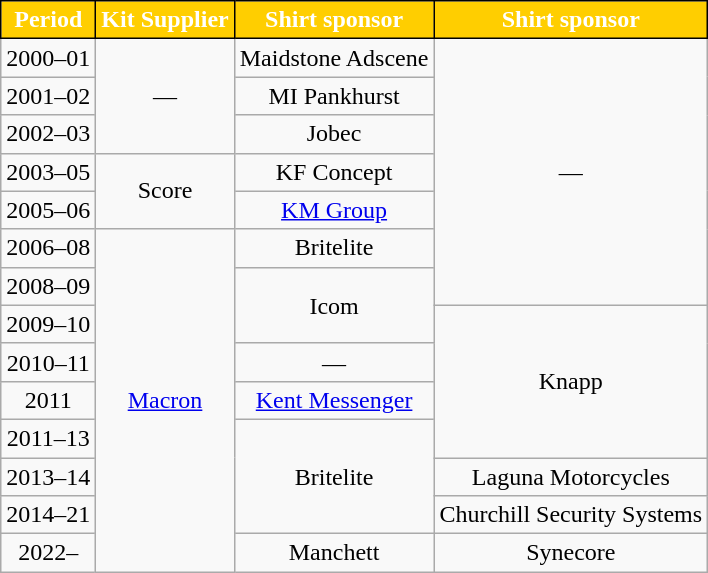<table class="wikitable" style="text-align:center;">
<tr>
<th style="background-color:#FFCE00; color:white; border:1px solid black;" scope="col">Period</th>
<th style="background-color:#FFCE00; color:white; border:1px solid black;" scope="col">Kit Supplier</th>
<th style="background-color:#FFCE00; color:white; border:1px solid black;" scope="col">Shirt sponsor </th>
<th style="background-color:#FFCE00; color:white; border:1px solid black;" scope="col">Shirt sponsor </th>
</tr>
<tr>
<td>2000–01</td>
<td rowspan=3>—</td>
<td>Maidstone Adscene</td>
<td rowspan=7>—</td>
</tr>
<tr>
<td>2001–02</td>
<td>MI Pankhurst</td>
</tr>
<tr>
<td>2002–03</td>
<td>Jobec</td>
</tr>
<tr>
<td>2003–05</td>
<td rowspan=2>Score</td>
<td>KF Concept</td>
</tr>
<tr>
<td>2005–06</td>
<td><a href='#'>KM Group</a></td>
</tr>
<tr>
<td>2006–08</td>
<td rowspan="9"><a href='#'>Macron</a></td>
<td>Britelite</td>
</tr>
<tr>
<td>2008–09</td>
<td rowspan="2">Icom</td>
</tr>
<tr>
<td>2009–10</td>
<td rowspan="4">Knapp</td>
</tr>
<tr>
<td>2010–11</td>
<td>—</td>
</tr>
<tr>
<td>2011</td>
<td><a href='#'>Kent Messenger</a></td>
</tr>
<tr>
<td>2011–13</td>
<td rowspan=3>Britelite</td>
</tr>
<tr>
<td>2013–14</td>
<td>Laguna Motorcycles</td>
</tr>
<tr>
<td>2014–21</td>
<td>Churchill Security Systems</td>
</tr>
<tr>
<td>2022–</td>
<td>Manchett</td>
<td>Synecore</td>
</tr>
</table>
